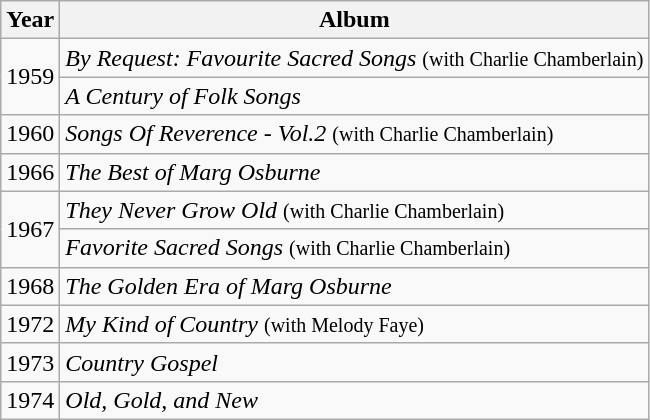<table class="wikitable">
<tr>
<th>Year</th>
<th>Album</th>
</tr>
<tr>
<td rowspan="2">1959</td>
<td><em>By Request: Favourite Sacred Songs</em> <small>(with Charlie Chamberlain)</small></td>
</tr>
<tr>
<td><em>A Century of Folk Songs</em></td>
</tr>
<tr>
<td>1960</td>
<td><em>Songs Of Reverence - Vol.2</em> <small>(with Charlie Chamberlain)</small></td>
</tr>
<tr>
<td>1966</td>
<td><em>The Best of Marg Osburne</em></td>
</tr>
<tr>
<td rowspan="2">1967</td>
<td><em>They Never Grow Old</em> <small>(with Charlie Chamberlain)</small></td>
</tr>
<tr>
<td><em>Favorite Sacred Songs</em> <small>(with Charlie Chamberlain)</small></td>
</tr>
<tr>
<td>1968</td>
<td><em>The Golden Era of Marg Osburne</em></td>
</tr>
<tr>
<td>1972</td>
<td><em>My Kind of Country</em> <small>(with Melody Faye)</small></td>
</tr>
<tr>
<td>1973</td>
<td><em>Country Gospel</em></td>
</tr>
<tr>
<td>1974</td>
<td><em>Old, Gold, and New</em></td>
</tr>
</table>
